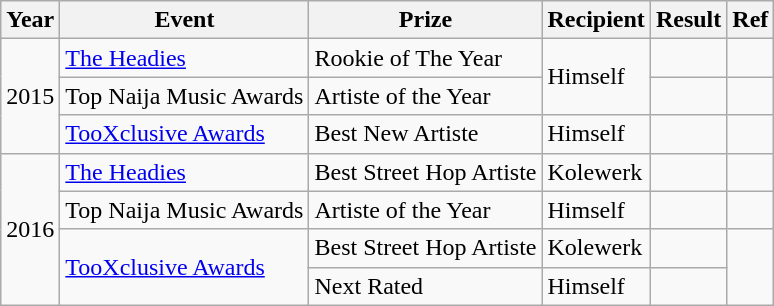<table class ="wikitable">
<tr>
<th>Year</th>
<th>Event</th>
<th>Prize</th>
<th>Recipient</th>
<th>Result</th>
<th>Ref</th>
</tr>
<tr>
<td rowspan="3">2015</td>
<td><a href='#'>The Headies</a></td>
<td>Rookie of The Year</td>
<td rowspan="2">Himself</td>
<td></td>
<td></td>
</tr>
<tr>
<td>Top Naija Music Awards</td>
<td>Artiste of the Year</td>
<td></td>
<td></td>
</tr>
<tr>
<td><a href='#'> TooXclusive Awards</a></td>
<td>Best New Artiste</td>
<td>Himself</td>
<td></td>
<td></td>
</tr>
<tr>
<td rowspan="4">2016</td>
<td><a href='#'>The Headies</a></td>
<td>Best Street Hop Artiste</td>
<td>Kolewerk</td>
<td></td>
<td></td>
</tr>
<tr>
<td>Top Naija Music Awards</td>
<td>Artiste of the Year</td>
<td>Himself</td>
<td></td>
<td></td>
</tr>
<tr>
<td rowspan="2"><a href='#'> TooXclusive Awards</a></td>
<td>Best Street Hop Artiste</td>
<td>Kolewerk</td>
<td></td>
<td rowspan="2"></td>
</tr>
<tr>
<td>Next Rated</td>
<td>Himself</td>
<td></td>
</tr>
</table>
